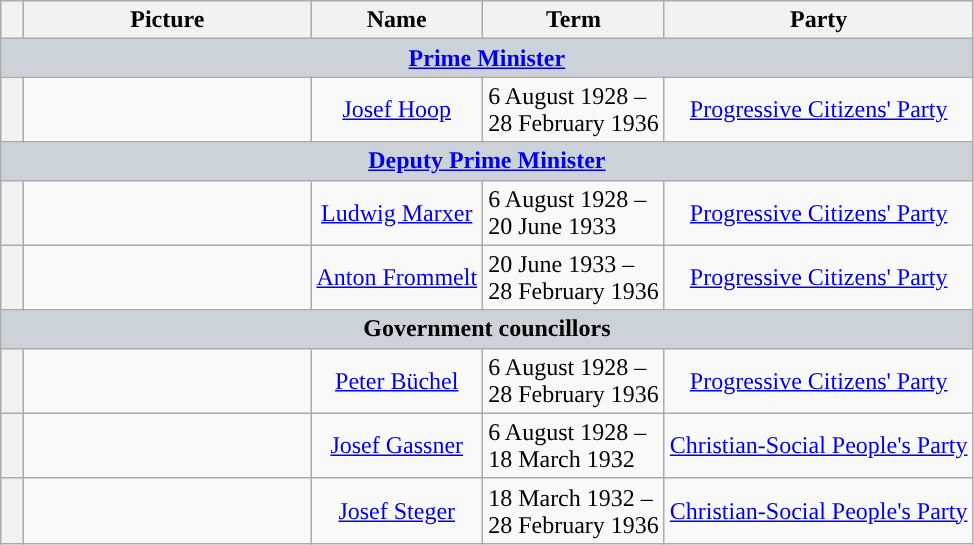<table class="wikitable" style="text-align:center">
<tr>
<th style="width: 0.5em"></th>
<th style="width: 11.5em"><strong>Picture</strong></th>
<th><strong>Name</strong></th>
<th><strong>Term</strong></th>
<th><strong>Party</strong></th>
</tr>
<tr>
<th colspan="6" style="background:#CCD2D9"><a href='#'>Prime Minister</a></th>
</tr>
<tr>
<th style="background:"></th>
<td></td>
<td><a href='#'>Josef Hoop</a></td>
<td style="text-align:left">6 August 1928 –<br>28 February 1936</td>
<td><a href='#'>Progressive Citizens' Party</a></td>
</tr>
<tr>
<th colspan="6" style="background:#CCD2D9"><a href='#'>Deputy Prime Minister</a></th>
</tr>
<tr>
<th style="background:"></th>
<td></td>
<td><a href='#'>Ludwig Marxer</a></td>
<td style="text-align:left">6 August 1928 –<br>20 June 1933</td>
<td><a href='#'>Progressive Citizens' Party</a></td>
</tr>
<tr>
<th style="background:"></th>
<td></td>
<td><a href='#'>Anton Frommelt</a></td>
<td style="text-align:left">20 June 1933 –<br>28 February 1936</td>
<td><a href='#'>Progressive Citizens' Party</a></td>
</tr>
<tr>
<th colspan="6" style="background:#CCD2D9">Government councillors</th>
</tr>
<tr>
<th style="background:"></th>
<td></td>
<td><a href='#'>Peter Büchel</a></td>
<td style="text-align:left">6 August 1928 –<br>28 February 1936</td>
<td><a href='#'>Progressive Citizens' Party</a></td>
</tr>
<tr>
<th style="background:"></th>
<td></td>
<td><a href='#'>Josef Gassner</a></td>
<td style="text-align:left">6 August 1928 –<br>18 March 1932</td>
<td><a href='#'>Christian-Social People's Party</a></td>
</tr>
<tr>
<th style="background:"></th>
<td></td>
<td><a href='#'>Josef Steger</a></td>
<td style="text-align:left">18 March 1932 –<br>28 February 1936</td>
<td><a href='#'>Christian-Social People's Party</a></td>
</tr>
</table>
